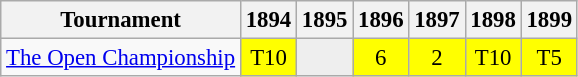<table class="wikitable" style="font-size:95%;text-align:center;">
<tr>
<th>Tournament</th>
<th>1894</th>
<th>1895</th>
<th>1896</th>
<th>1897</th>
<th>1898</th>
<th>1899</th>
</tr>
<tr>
<td align=left><a href='#'>The Open Championship</a></td>
<td style="background:yellow;">T10</td>
<td style="background:#eeeeee;"></td>
<td style="background:yellow;">6</td>
<td style="background:yellow;">2</td>
<td style="background:yellow;">T10</td>
<td style="background:yellow;">T5</td>
</tr>
</table>
